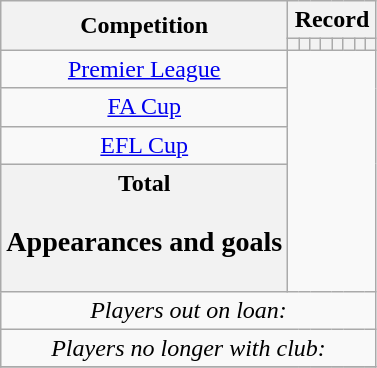<table class="wikitable" style="text-align: center">
<tr>
<th rowspan=2>Competition</th>
<th colspan=8>Record</th>
</tr>
<tr>
<th></th>
<th></th>
<th></th>
<th></th>
<th></th>
<th></th>
<th></th>
<th></th>
</tr>
<tr>
<td><a href='#'>Premier League</a><br></td>
</tr>
<tr>
<td><a href='#'>FA Cup</a><br></td>
</tr>
<tr>
<td><a href='#'>EFL Cup</a><br></td>
</tr>
<tr>
<th>Total<br>
<h3>Appearances and goals</h3>






























</th>
</tr>
<tr>
<td colspan="14"><em>Players out on loan:</em><br></td>
</tr>
<tr>
<td colspan="14"><em>Players no longer with club:</em><br>
</td>
</tr>
<tr>
</tr>
</table>
